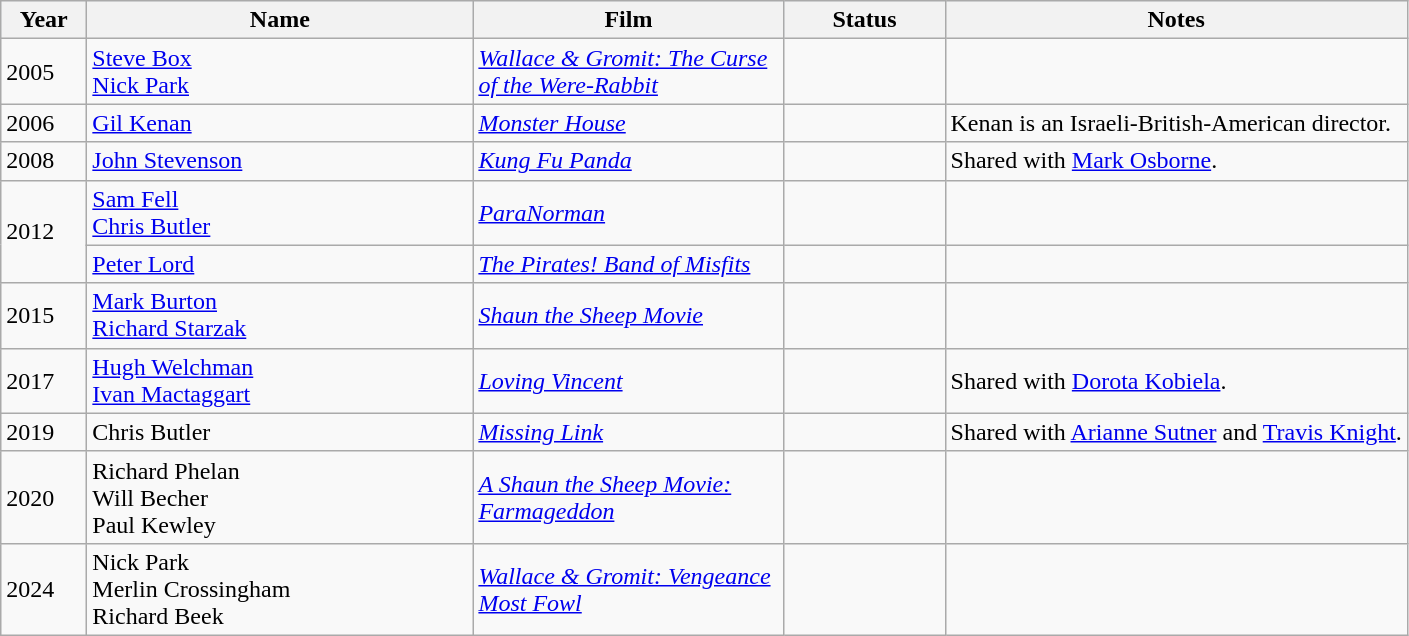<table class="wikitable">
<tr style="background:#ebf5ff;">
<th style="width:050px;">Year</th>
<th style="width:250px;">Name</th>
<th style="width:200px;">Film</th>
<th style="width:100px;">Status</th>
<th>Notes</th>
</tr>
<tr>
<td>2005</td>
<td><a href='#'>Steve Box</a><br><a href='#'>Nick Park</a></td>
<td><em><a href='#'>Wallace & Gromit: The Curse of the Were-Rabbit</a></em></td>
<td></td>
<td></td>
</tr>
<tr>
<td>2006</td>
<td><a href='#'>Gil Kenan</a></td>
<td><a href='#'><em>Monster House</em></a></td>
<td></td>
<td>Kenan is an Israeli-British-American director.</td>
</tr>
<tr>
<td>2008</td>
<td><a href='#'>John Stevenson</a></td>
<td><em><a href='#'>Kung Fu Panda</a></em></td>
<td></td>
<td>Shared with <a href='#'>Mark Osborne</a>.</td>
</tr>
<tr>
<td rowspan=2>2012</td>
<td><a href='#'>Sam Fell</a><br><a href='#'>Chris Butler</a></td>
<td><em><a href='#'>ParaNorman</a></em></td>
<td></td>
<td></td>
</tr>
<tr>
<td><a href='#'>Peter Lord</a></td>
<td><em><a href='#'>The Pirates! Band of Misfits</a></em></td>
<td></td>
<td></td>
</tr>
<tr>
<td>2015</td>
<td><a href='#'>Mark Burton</a><br><a href='#'>Richard Starzak</a></td>
<td><em><a href='#'>Shaun the Sheep Movie</a></em></td>
<td></td>
<td></td>
</tr>
<tr>
<td>2017</td>
<td><a href='#'>Hugh Welchman</a><br><a href='#'>Ivan Mactaggart</a></td>
<td><em><a href='#'>Loving Vincent</a></em></td>
<td></td>
<td>Shared with <a href='#'>Dorota Kobiela</a>.</td>
</tr>
<tr>
<td>2019</td>
<td>Chris Butler</td>
<td><em><a href='#'>Missing Link</a></em></td>
<td></td>
<td>Shared with <a href='#'>Arianne Sutner</a> and <a href='#'>Travis Knight</a>.</td>
</tr>
<tr>
<td>2020</td>
<td>Richard Phelan<br>Will Becher<br>Paul Kewley</td>
<td><em><a href='#'>A Shaun the Sheep Movie: Farmageddon</a></em></td>
<td></td>
<td></td>
</tr>
<tr>
<td>2024</td>
<td>Nick Park<br>Merlin Crossingham<br>Richard Beek</td>
<td><em><a href='#'>Wallace & Gromit: Vengeance Most Fowl</a></em></td>
<td></td>
<td></td>
</tr>
</table>
